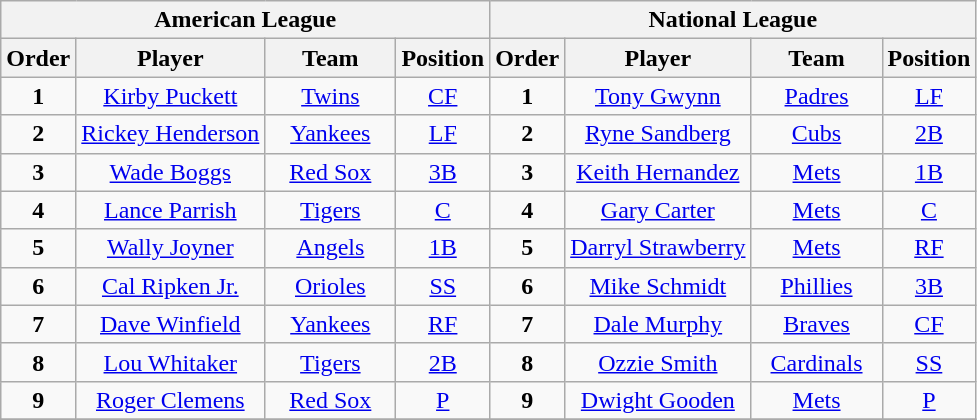<table class="wikitable" style="font-size: 100%; text-align:center;">
<tr>
<th colspan="4">American League</th>
<th colspan="4">National League</th>
</tr>
<tr>
<th>Order</th>
<th>Player</th>
<th width="80">Team</th>
<th>Position</th>
<th>Order</th>
<th>Player</th>
<th width="80">Team</th>
<th>Position</th>
</tr>
<tr>
<td><strong>1</strong></td>
<td><a href='#'>Kirby Puckett</a></td>
<td><a href='#'>Twins</a></td>
<td><a href='#'>CF</a></td>
<td><strong>1</strong></td>
<td><a href='#'>Tony Gwynn</a></td>
<td><a href='#'>Padres</a></td>
<td><a href='#'>LF</a></td>
</tr>
<tr>
<td><strong>2</strong></td>
<td><a href='#'>Rickey Henderson</a></td>
<td><a href='#'>Yankees</a></td>
<td><a href='#'>LF</a></td>
<td><strong>2</strong></td>
<td><a href='#'>Ryne Sandberg</a></td>
<td><a href='#'>Cubs</a></td>
<td><a href='#'>2B</a></td>
</tr>
<tr>
<td><strong>3</strong></td>
<td><a href='#'>Wade Boggs</a></td>
<td><a href='#'>Red Sox</a></td>
<td><a href='#'>3B</a></td>
<td><strong>3</strong></td>
<td><a href='#'>Keith Hernandez</a></td>
<td><a href='#'>Mets</a></td>
<td><a href='#'>1B</a></td>
</tr>
<tr>
<td><strong>4</strong></td>
<td><a href='#'>Lance Parrish</a></td>
<td><a href='#'>Tigers</a></td>
<td><a href='#'>C</a></td>
<td><strong>4</strong></td>
<td><a href='#'>Gary Carter</a></td>
<td><a href='#'>Mets</a></td>
<td><a href='#'>C</a></td>
</tr>
<tr>
<td><strong>5</strong></td>
<td><a href='#'>Wally Joyner</a></td>
<td><a href='#'>Angels</a></td>
<td><a href='#'>1B</a></td>
<td><strong>5</strong></td>
<td><a href='#'>Darryl Strawberry</a></td>
<td><a href='#'>Mets</a></td>
<td><a href='#'>RF</a></td>
</tr>
<tr>
<td><strong>6</strong></td>
<td><a href='#'>Cal Ripken Jr.</a></td>
<td><a href='#'>Orioles</a></td>
<td><a href='#'>SS</a></td>
<td><strong>6</strong></td>
<td><a href='#'>Mike Schmidt</a></td>
<td><a href='#'>Phillies</a></td>
<td><a href='#'>3B</a></td>
</tr>
<tr>
<td><strong>7</strong></td>
<td><a href='#'>Dave Winfield</a></td>
<td><a href='#'>Yankees</a></td>
<td><a href='#'>RF</a></td>
<td><strong>7</strong></td>
<td><a href='#'>Dale Murphy</a></td>
<td><a href='#'>Braves</a></td>
<td><a href='#'>CF</a></td>
</tr>
<tr>
<td><strong>8</strong></td>
<td><a href='#'>Lou Whitaker</a></td>
<td><a href='#'>Tigers</a></td>
<td><a href='#'>2B</a></td>
<td><strong>8</strong></td>
<td><a href='#'>Ozzie Smith</a></td>
<td><a href='#'>Cardinals</a></td>
<td><a href='#'>SS</a></td>
</tr>
<tr>
<td><strong>9</strong></td>
<td><a href='#'>Roger Clemens</a></td>
<td><a href='#'>Red Sox</a></td>
<td><a href='#'>P</a></td>
<td><strong>9</strong></td>
<td><a href='#'>Dwight Gooden</a></td>
<td><a href='#'>Mets</a></td>
<td><a href='#'>P</a></td>
</tr>
<tr>
</tr>
</table>
